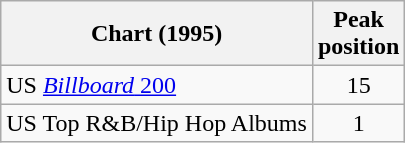<table class="wikitable">
<tr>
<th>Chart (1995)</th>
<th>Peak<br>position</th>
</tr>
<tr>
<td>US <a href='#'><em>Billboard</em> 200</a></td>
<td align="center">15</td>
</tr>
<tr>
<td>US Top R&B/Hip Hop Albums</td>
<td align="center">1</td>
</tr>
</table>
